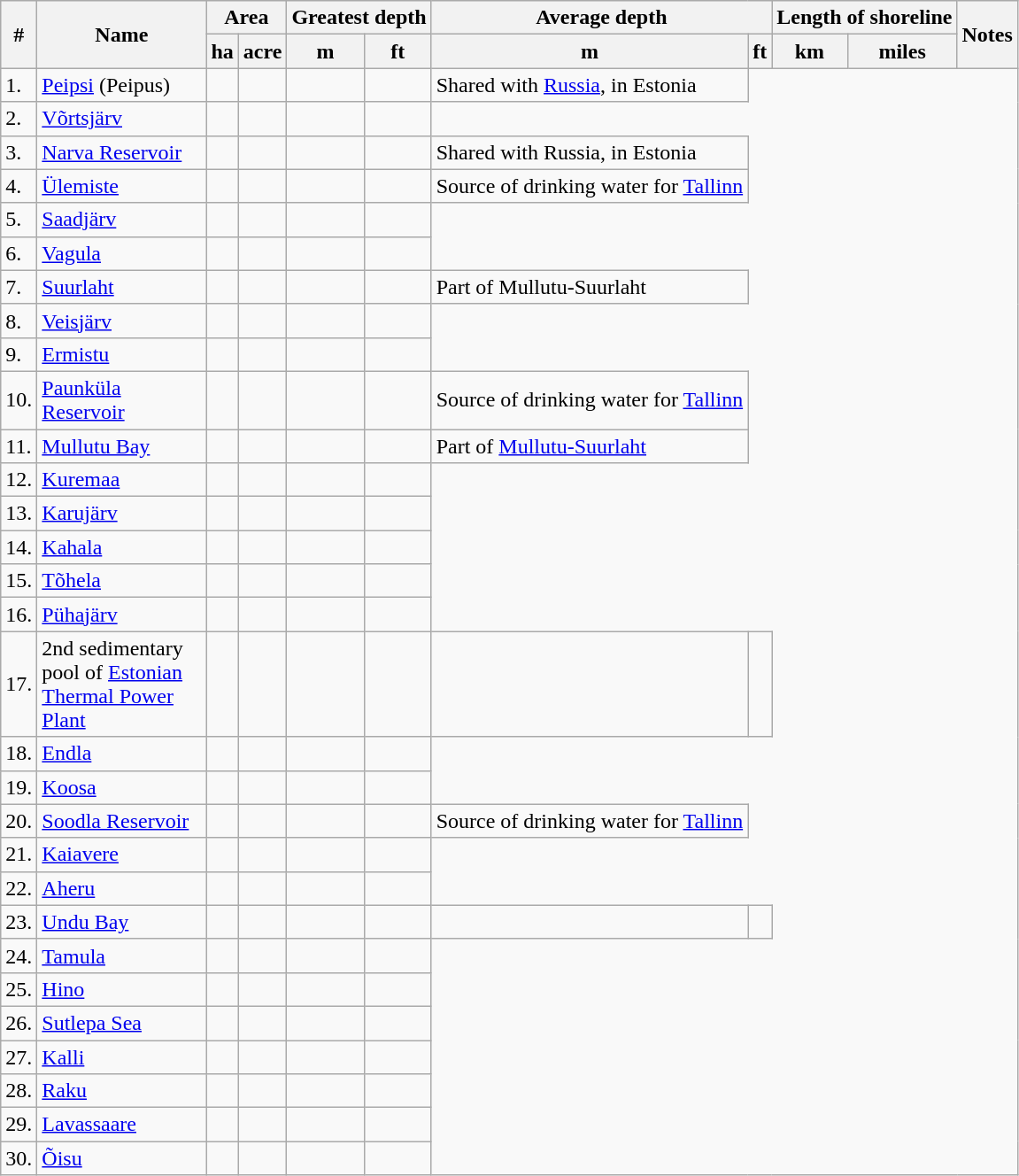<table class="wikitable sortable">
<tr bgcolor="#efefef">
<th scope="col" rowspan=2>#</th>
<th width=120 rowspan=2>Name</th>
<th scope="col" colspan=2>Area</th>
<th scope="col" colspan=2>Greatest depth</th>
<th scope="col" colspan=2>Average depth</th>
<th scope="col" colspan=2>Length of shoreline</th>
<th class=unsortable rowspan=2>Notes</th>
</tr>
<tr>
<th>ha</th>
<th>acre</th>
<th>m</th>
<th>ft</th>
<th>m</th>
<th>ft</th>
<th>km</th>
<th>miles</th>
</tr>
<tr>
<td>1.</td>
<td><a href='#'>Peipsi</a> (Peipus)</td>
<td></td>
<td></td>
<td></td>
<td></td>
<td>Shared with <a href='#'>Russia</a>,  in Estonia</td>
</tr>
<tr>
<td>2.</td>
<td><a href='#'>Võrtsjärv</a></td>
<td></td>
<td></td>
<td></td>
<td></td>
</tr>
<tr>
<td>3.</td>
<td><a href='#'>Narva Reservoir</a></td>
<td></td>
<td></td>
<td></td>
<td></td>
<td>Shared with Russia,  in Estonia</td>
</tr>
<tr>
<td>4.</td>
<td><a href='#'>Ülemiste</a></td>
<td></td>
<td></td>
<td></td>
<td></td>
<td>Source of drinking water for <a href='#'>Tallinn</a></td>
</tr>
<tr>
<td>5.</td>
<td><a href='#'>Saadjärv</a></td>
<td></td>
<td></td>
<td></td>
<td></td>
</tr>
<tr>
<td>6.</td>
<td><a href='#'>Vagula</a></td>
<td></td>
<td></td>
<td></td>
<td></td>
</tr>
<tr>
<td>7.</td>
<td><a href='#'>Suurlaht</a></td>
<td></td>
<td></td>
<td></td>
<td></td>
<td>Part of Mullutu-Suurlaht</td>
</tr>
<tr>
<td>8.</td>
<td><a href='#'>Veisjärv</a></td>
<td></td>
<td></td>
<td></td>
<td></td>
</tr>
<tr>
<td>9.</td>
<td><a href='#'>Ermistu</a></td>
<td></td>
<td></td>
<td></td>
<td></td>
</tr>
<tr>
<td>10.</td>
<td><a href='#'>Paunküla Reservoir</a></td>
<td></td>
<td></td>
<td></td>
<td></td>
<td>Source of drinking water for <a href='#'>Tallinn</a></td>
</tr>
<tr>
<td>11.</td>
<td><a href='#'>Mullutu Bay</a></td>
<td></td>
<td></td>
<td></td>
<td></td>
<td>Part of <a href='#'>Mullutu-Suurlaht</a></td>
</tr>
<tr>
<td>12.</td>
<td><a href='#'>Kuremaa</a></td>
<td></td>
<td></td>
<td></td>
<td></td>
</tr>
<tr>
<td>13.</td>
<td><a href='#'>Karujärv</a></td>
<td></td>
<td></td>
<td></td>
<td></td>
</tr>
<tr>
<td>14.</td>
<td><a href='#'>Kahala</a></td>
<td></td>
<td></td>
<td></td>
<td></td>
</tr>
<tr>
<td>15.</td>
<td><a href='#'>Tõhela</a></td>
<td></td>
<td></td>
<td></td>
<td></td>
</tr>
<tr>
<td>16.</td>
<td><a href='#'>Pühajärv</a></td>
<td></td>
<td></td>
<td></td>
<td></td>
</tr>
<tr>
<td>17.</td>
<td>2nd sedimentary pool of <a href='#'>Estonian Thermal Power Plant</a></td>
<td></td>
<td></td>
<td></td>
<td></td>
<td></td>
<td></td>
</tr>
<tr>
<td>18.</td>
<td><a href='#'>Endla</a></td>
<td></td>
<td></td>
<td></td>
<td></td>
</tr>
<tr>
<td>19.</td>
<td><a href='#'>Koosa</a></td>
<td></td>
<td></td>
<td></td>
<td></td>
</tr>
<tr>
<td>20.</td>
<td><a href='#'>Soodla Reservoir</a></td>
<td></td>
<td></td>
<td></td>
<td></td>
<td>Source of drinking water for <a href='#'>Tallinn</a></td>
</tr>
<tr>
<td>21.</td>
<td><a href='#'>Kaiavere</a></td>
<td></td>
<td></td>
<td></td>
<td></td>
</tr>
<tr>
<td>22.</td>
<td><a href='#'>Aheru</a></td>
<td></td>
<td></td>
<td></td>
<td></td>
</tr>
<tr>
<td>23.</td>
<td><a href='#'>Undu Bay</a></td>
<td></td>
<td></td>
<td></td>
<td></td>
<td></td>
<td></td>
</tr>
<tr>
<td>24.</td>
<td><a href='#'>Tamula</a></td>
<td></td>
<td></td>
<td></td>
<td></td>
</tr>
<tr>
<td>25.</td>
<td><a href='#'>Hino</a></td>
<td></td>
<td></td>
<td></td>
<td></td>
</tr>
<tr>
<td>26.</td>
<td><a href='#'>Sutlepa Sea</a></td>
<td></td>
<td></td>
<td></td>
<td></td>
</tr>
<tr>
<td>27.</td>
<td><a href='#'>Kalli</a></td>
<td></td>
<td></td>
<td></td>
<td></td>
</tr>
<tr>
<td>28.</td>
<td><a href='#'>Raku</a></td>
<td></td>
<td></td>
<td></td>
<td></td>
</tr>
<tr>
<td>29.</td>
<td><a href='#'>Lavassaare</a></td>
<td></td>
<td></td>
<td></td>
<td></td>
</tr>
<tr>
<td>30.</td>
<td><a href='#'>Õisu</a></td>
<td></td>
<td></td>
<td></td>
<td></td>
</tr>
</table>
